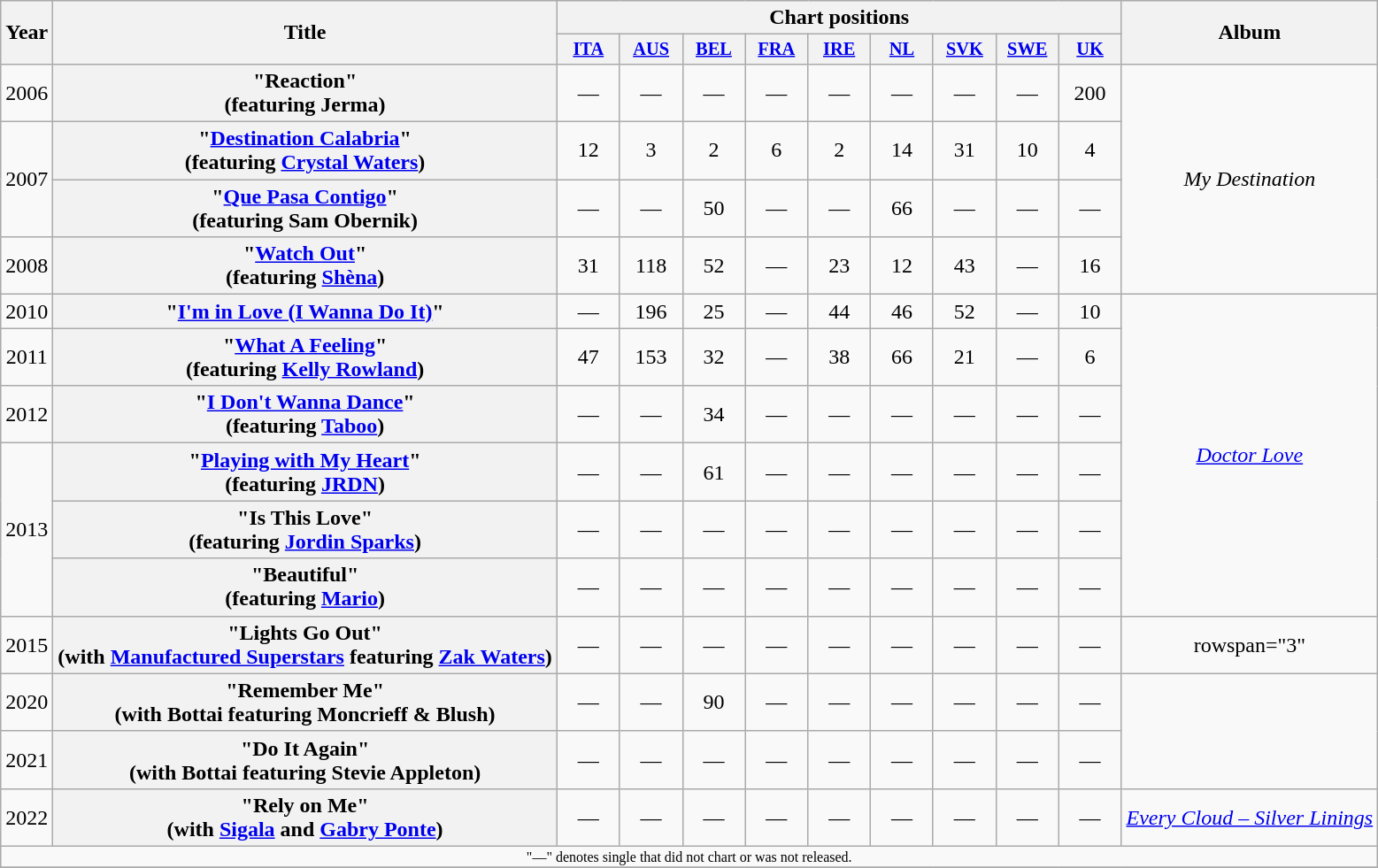<table class="wikitable plainrowheaders" style="text-align:center;">
<tr>
<th scope="col" rowspan="2">Year</th>
<th scope="col" rowspan="2">Title</th>
<th scope="col" colspan="9">Chart positions</th>
<th scope="col" rowspan="2">Album</th>
</tr>
<tr>
<th scope="col" style="width:3em;font-size:85%;"><a href='#'>ITA</a><br></th>
<th scope="col" style="width:3em;font-size:85%;"><a href='#'>AUS</a><br></th>
<th scope="col" style="width:3em;font-size:85%;"><a href='#'>BEL</a><br></th>
<th scope="col" style="width:3em;font-size:85%;"><a href='#'>FRA</a><br></th>
<th scope="col" style="width:3em;font-size:85%;"><a href='#'>IRE</a><br></th>
<th scope="col" style="width:3em;font-size:85%;"><a href='#'>NL</a><br></th>
<th scope="col" style="width:3em;font-size:85%;"><a href='#'>SVK</a><br></th>
<th scope="col" style="width:3em;font-size:85%;"><a href='#'>SWE</a><br></th>
<th scope="col" style="width:3em;font-size:85%;"><a href='#'>UK</a><br></th>
</tr>
<tr>
<td>2006</td>
<th scope="row">"Reaction"<br><span>(featuring Jerma)</span></th>
<td>—</td>
<td>—</td>
<td>—</td>
<td>—</td>
<td>—</td>
<td>—</td>
<td>—</td>
<td>—</td>
<td>200</td>
<td rowspan="4"><em>My Destination</em></td>
</tr>
<tr>
<td rowspan="2">2007</td>
<th scope="row">"<a href='#'>Destination Calabria</a>"<br><span>(featuring <a href='#'>Crystal Waters</a>)</span></th>
<td>12</td>
<td>3</td>
<td>2</td>
<td>6</td>
<td>2</td>
<td>14</td>
<td>31</td>
<td>10</td>
<td>4</td>
</tr>
<tr>
<th scope="row">"<a href='#'>Que Pasa Contigo</a>"<br><span>(featuring Sam Obernik)</span></th>
<td>—</td>
<td>—</td>
<td>50</td>
<td>—</td>
<td>—</td>
<td>66</td>
<td>—</td>
<td>—</td>
<td>—</td>
</tr>
<tr>
<td>2008</td>
<th scope="row">"<a href='#'>Watch Out</a>"<br><span>(featuring <a href='#'>Shèna</a>)</span></th>
<td>31</td>
<td>118</td>
<td>52</td>
<td>—</td>
<td>23</td>
<td>12</td>
<td>43</td>
<td>—</td>
<td>16</td>
</tr>
<tr>
<td>2010</td>
<th scope="row">"<a href='#'>I'm in Love (I Wanna Do It)</a>"</th>
<td>—</td>
<td>196</td>
<td>25</td>
<td>—</td>
<td>44</td>
<td>46</td>
<td>52</td>
<td>—</td>
<td>10</td>
<td rowspan="6"><em><a href='#'>Doctor Love</a></em></td>
</tr>
<tr>
<td>2011</td>
<th scope="row">"<a href='#'>What A Feeling</a>"<br><span>(featuring <a href='#'>Kelly Rowland</a>)</span></th>
<td>47</td>
<td>153</td>
<td>32</td>
<td>—</td>
<td>38</td>
<td>66</td>
<td>21</td>
<td>—</td>
<td>6</td>
</tr>
<tr>
<td>2012</td>
<th scope="row">"<a href='#'>I Don't Wanna Dance</a>"<br><span>(featuring <a href='#'>Taboo</a>)</span></th>
<td>—</td>
<td>—</td>
<td>34</td>
<td>—</td>
<td>—</td>
<td>—</td>
<td>—</td>
<td>—</td>
<td>—</td>
</tr>
<tr>
<td rowspan="3">2013</td>
<th scope="row">"<a href='#'>Playing with My Heart</a>"<br><span>(featuring <a href='#'>JRDN</a>)</span></th>
<td>—</td>
<td>—</td>
<td>61</td>
<td>—</td>
<td>—</td>
<td>—</td>
<td>—</td>
<td>—</td>
<td>—</td>
</tr>
<tr>
<th scope="row">"Is This Love"<br><span>(featuring <a href='#'>Jordin Sparks</a>)</span></th>
<td>—</td>
<td>—</td>
<td>—</td>
<td>—</td>
<td>—</td>
<td>—</td>
<td>—</td>
<td>—</td>
<td>—</td>
</tr>
<tr>
<th scope="row">"Beautiful" <br><span>(featuring <a href='#'>Mario</a>)</span></th>
<td>—</td>
<td>—</td>
<td>—</td>
<td>—</td>
<td>—</td>
<td>—</td>
<td>—</td>
<td>—</td>
<td>—</td>
</tr>
<tr>
<td>2015</td>
<th scope="row">"Lights Go Out" <br><span>(with <a href='#'>Manufactured Superstars</a> featuring <a href='#'>Zak Waters</a>)</span></th>
<td>—</td>
<td>—</td>
<td>—</td>
<td>—</td>
<td>—</td>
<td>—</td>
<td>—</td>
<td>—</td>
<td>—</td>
<td>rowspan="3" </td>
</tr>
<tr>
<td>2020</td>
<th scope="row">"Remember Me" <br><span>(with Bottai featuring Moncrieff & Blush)</span></th>
<td>—</td>
<td>—</td>
<td>90</td>
<td>—</td>
<td>—</td>
<td>—</td>
<td>—</td>
<td>—</td>
<td>—</td>
</tr>
<tr>
<td>2021</td>
<th scope="row">"Do It Again" <br><span>(with Bottai featuring Stevie Appleton)</span></th>
<td>—</td>
<td>—</td>
<td>—</td>
<td>—</td>
<td>—</td>
<td>—</td>
<td>—</td>
<td>—</td>
<td>—</td>
</tr>
<tr>
<td>2022</td>
<th scope="row">"Rely on Me"<br><span>(with <a href='#'>Sigala</a> and <a href='#'>Gabry Ponte</a>)</span></th>
<td>—</td>
<td>—</td>
<td>—</td>
<td>—</td>
<td>—</td>
<td>—</td>
<td>—</td>
<td>—</td>
<td>—</td>
<td><em><a href='#'>Every Cloud – Silver Linings</a></em></td>
</tr>
<tr>
<td colspan="20" style="font-size:8pt">"—" denotes single that did not chart or was not released.</td>
</tr>
<tr>
</tr>
</table>
